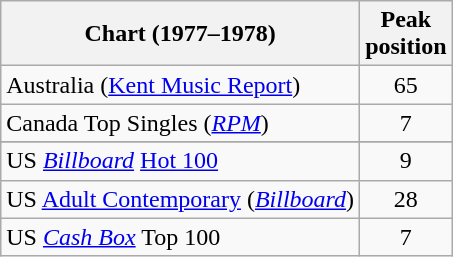<table class="wikitable sortable">
<tr>
<th>Chart (1977–1978)</th>
<th>Peak<br>position</th>
</tr>
<tr>
<td>Australia (<a href='#'>Kent Music Report</a>)</td>
<td Style="text-align:center;">65</td>
</tr>
<tr>
<td>Canada Top Singles (<a href='#'><em>RPM</em></a>)</td>
<td Style="text-align:center;">7</td>
</tr>
<tr>
</tr>
<tr>
</tr>
<tr>
</tr>
<tr>
</tr>
<tr>
<td>US <em><a href='#'>Billboard</a></em> <a href='#'>Hot 100</a></td>
<td Style="text-align:center;">9</td>
</tr>
<tr>
<td>US <a href='#'>Adult Contemporary</a> (<em><a href='#'>Billboard</a></em>)</td>
<td style="text-align:center;">28</td>
</tr>
<tr>
<td>US <em><a href='#'>Cash Box</a></em> Top 100</td>
<td Style="text-align:center;">7</td>
</tr>
</table>
